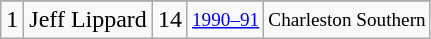<table class="wikitable">
<tr>
</tr>
<tr>
<td>1</td>
<td>Jeff Lippard</td>
<td>14</td>
<td style="font-size:80%;"><a href='#'>1990–91</a></td>
<td style="font-size:80%;">Charleston Southern</td>
</tr>
</table>
